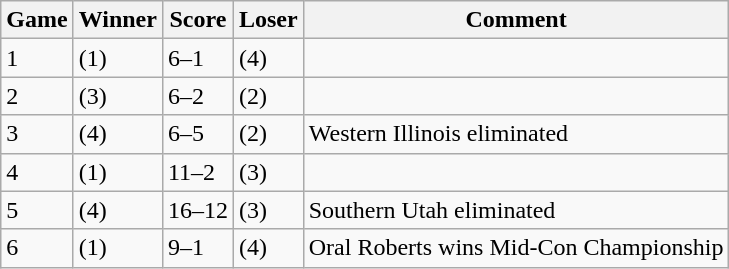<table class=wikitable>
<tr>
<th>Game</th>
<th>Winner</th>
<th>Score</th>
<th>Loser</th>
<th>Comment</th>
</tr>
<tr>
<td>1</td>
<td>(1) </td>
<td>6–1</td>
<td>(4) </td>
<td></td>
</tr>
<tr>
<td>2</td>
<td>(3) </td>
<td>6–2</td>
<td>(2) </td>
<td></td>
</tr>
<tr>
<td>3</td>
<td>(4) </td>
<td>6–5</td>
<td>(2) </td>
<td>Western Illinois eliminated</td>
</tr>
<tr>
<td>4</td>
<td>(1) </td>
<td>11–2</td>
<td>(3) </td>
<td></td>
</tr>
<tr>
<td>5</td>
<td>(4) </td>
<td>16–12 </td>
<td>(3) </td>
<td>Southern Utah eliminated</td>
</tr>
<tr>
<td>6</td>
<td>(1) </td>
<td>9–1</td>
<td>(4) </td>
<td>Oral Roberts wins Mid-Con Championship</td>
</tr>
</table>
